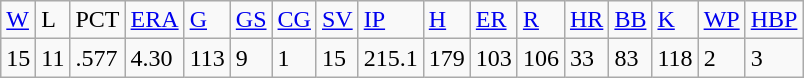<table class="wikitable">
<tr>
<td><a href='#'>W</a></td>
<td>L</td>
<td>PCT</td>
<td><a href='#'>ERA</a></td>
<td><a href='#'>G</a></td>
<td><a href='#'>GS</a></td>
<td><a href='#'>CG</a></td>
<td><a href='#'>SV</a></td>
<td><a href='#'>IP</a></td>
<td><a href='#'>H</a></td>
<td><a href='#'>ER</a></td>
<td><a href='#'>R</a></td>
<td><a href='#'>HR</a></td>
<td><a href='#'>BB</a></td>
<td><a href='#'>K</a></td>
<td><a href='#'>WP</a></td>
<td><a href='#'>HBP</a></td>
</tr>
<tr>
<td>15</td>
<td>11</td>
<td>.577</td>
<td>4.30</td>
<td>113</td>
<td>9</td>
<td>1</td>
<td>15</td>
<td>215.1</td>
<td>179</td>
<td>103</td>
<td>106</td>
<td>33</td>
<td>83</td>
<td>118</td>
<td>2</td>
<td>3</td>
</tr>
</table>
